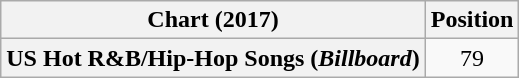<table class="wikitable plainrowheaders" style="text-align:center">
<tr>
<th scope="col">Chart (2017)</th>
<th scope="col">Position</th>
</tr>
<tr>
<th scope="row">US Hot R&B/Hip-Hop Songs (<em>Billboard</em>)</th>
<td>79</td>
</tr>
</table>
